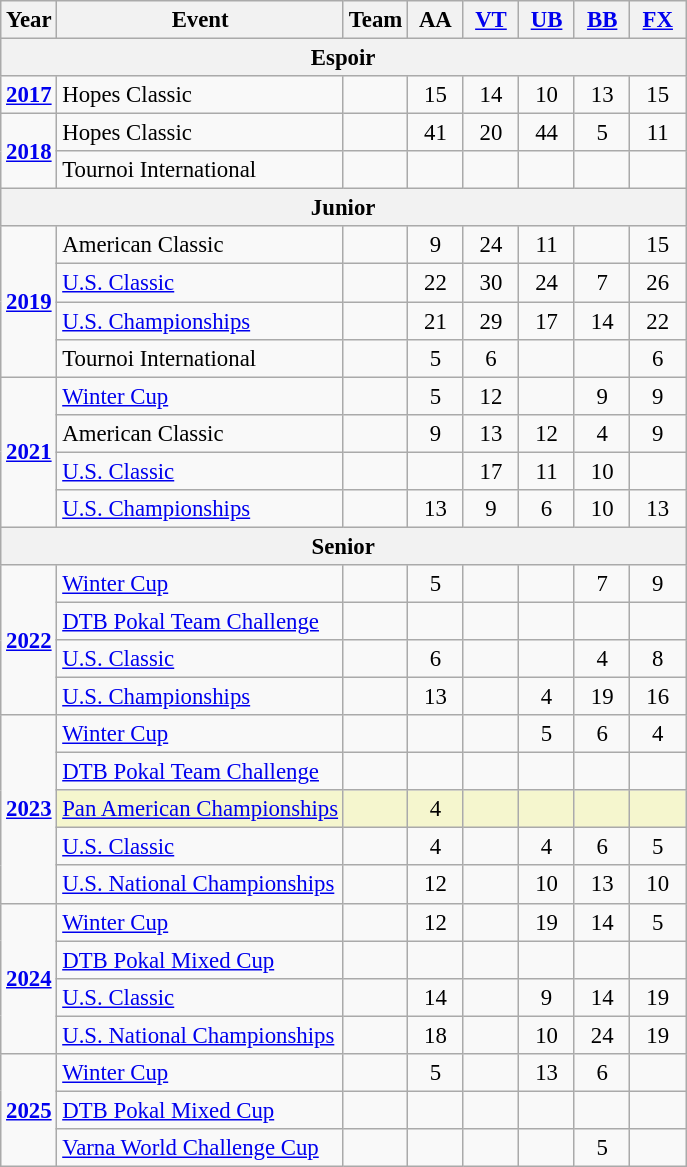<table class="wikitable" style="text-align:center; font-size:95%;">
<tr>
<th align=center>Year</th>
<th align=center>Event</th>
<th style="width:30px;">Team</th>
<th style="width:30px;">AA</th>
<th style="width:30px;"><a href='#'>VT</a></th>
<th style="width:30px;"><a href='#'>UB</a></th>
<th style="width:30px;"><a href='#'>BB</a></th>
<th style="width:30px;"><a href='#'>FX</a></th>
</tr>
<tr>
<th colspan="8">Espoir</th>
</tr>
<tr>
<td rowspan="1"><strong><a href='#'>2017</a></strong></td>
<td align=left>Hopes Classic</td>
<td></td>
<td>15</td>
<td>14</td>
<td>10</td>
<td>13</td>
<td>15</td>
</tr>
<tr>
<td rowspan="2"><strong><a href='#'>2018</a></strong></td>
<td align=left>Hopes Classic</td>
<td></td>
<td>41</td>
<td>20</td>
<td>44</td>
<td>5</td>
<td>11</td>
</tr>
<tr>
<td align=left>Tournoi International</td>
<td></td>
<td></td>
<td></td>
<td></td>
<td></td>
<td></td>
</tr>
<tr>
<th colspan="8">Junior</th>
</tr>
<tr>
<td rowspan="4"><strong><a href='#'>2019</a></strong></td>
<td align=left>American Classic</td>
<td></td>
<td>9</td>
<td>24</td>
<td>11</td>
<td></td>
<td>15</td>
</tr>
<tr>
<td align=left><a href='#'>U.S. Classic</a></td>
<td></td>
<td>22</td>
<td>30</td>
<td>24</td>
<td>7</td>
<td>26</td>
</tr>
<tr>
<td align=left><a href='#'>U.S. Championships</a></td>
<td></td>
<td>21</td>
<td>29</td>
<td>17</td>
<td>14</td>
<td>22</td>
</tr>
<tr>
<td align=left>Tournoi International</td>
<td></td>
<td>5</td>
<td>6</td>
<td></td>
<td></td>
<td>6</td>
</tr>
<tr>
<td rowspan="4"><strong><a href='#'>2021</a></strong></td>
<td align=left><a href='#'>Winter Cup</a></td>
<td></td>
<td>5</td>
<td>12</td>
<td></td>
<td>9</td>
<td>9</td>
</tr>
<tr>
<td align=left>American Classic</td>
<td></td>
<td>9</td>
<td>13</td>
<td>12</td>
<td>4</td>
<td>9</td>
</tr>
<tr>
<td align=left><a href='#'>U.S. Classic</a></td>
<td></td>
<td></td>
<td>17</td>
<td>11</td>
<td>10</td>
<td></td>
</tr>
<tr>
<td align=left><a href='#'>U.S. Championships</a></td>
<td></td>
<td>13</td>
<td>9</td>
<td>6</td>
<td>10</td>
<td>13</td>
</tr>
<tr>
<th colspan="8">Senior</th>
</tr>
<tr>
<td rowspan="4"><strong><a href='#'>2022</a></strong></td>
<td align=left><a href='#'>Winter Cup</a></td>
<td></td>
<td>5</td>
<td></td>
<td></td>
<td>7</td>
<td>9</td>
</tr>
<tr>
<td align=left><a href='#'>DTB Pokal Team Challenge</a></td>
<td></td>
<td></td>
<td></td>
<td></td>
<td></td>
<td></td>
</tr>
<tr>
<td align=left><a href='#'>U.S. Classic</a></td>
<td></td>
<td>6</td>
<td></td>
<td></td>
<td>4</td>
<td>8</td>
</tr>
<tr>
<td align=left><a href='#'>U.S. Championships</a></td>
<td></td>
<td>13</td>
<td></td>
<td>4</td>
<td>19</td>
<td>16</td>
</tr>
<tr>
<td rowspan="5"><strong><a href='#'>2023</a></strong></td>
<td align=left><a href='#'>Winter Cup</a></td>
<td></td>
<td></td>
<td></td>
<td>5</td>
<td>6</td>
<td>4</td>
</tr>
<tr>
<td align=left><a href='#'>DTB Pokal Team Challenge</a></td>
<td></td>
<td></td>
<td></td>
<td></td>
<td></td>
<td></td>
</tr>
<tr bgcolor=#F5F6CE>
<td align=left><a href='#'>Pan American Championships</a></td>
<td></td>
<td>4</td>
<td></td>
<td></td>
<td></td>
<td></td>
</tr>
<tr>
<td align=left><a href='#'>U.S. Classic</a></td>
<td></td>
<td>4</td>
<td></td>
<td>4</td>
<td>6</td>
<td>5</td>
</tr>
<tr>
<td align=left><a href='#'>U.S. National Championships</a></td>
<td></td>
<td>12</td>
<td></td>
<td>10</td>
<td>13</td>
<td>10</td>
</tr>
<tr>
<td rowspan="4"><strong><a href='#'>2024</a></strong></td>
<td align=left><a href='#'>Winter Cup</a></td>
<td></td>
<td>12</td>
<td></td>
<td>19</td>
<td>14</td>
<td>5</td>
</tr>
<tr>
<td align=left><a href='#'>DTB Pokal Mixed Cup</a></td>
<td></td>
<td></td>
<td></td>
<td></td>
<td></td>
<td></td>
</tr>
<tr>
<td align=left><a href='#'>U.S. Classic</a></td>
<td></td>
<td>14</td>
<td></td>
<td>9</td>
<td>14</td>
<td>19</td>
</tr>
<tr>
<td align=left><a href='#'>U.S. National Championships</a></td>
<td></td>
<td>18</td>
<td></td>
<td>10</td>
<td>24</td>
<td>19</td>
</tr>
<tr>
<td rowspan="3"><strong><a href='#'>2025</a></strong></td>
<td align=left><a href='#'>Winter Cup</a></td>
<td></td>
<td>5</td>
<td></td>
<td>13</td>
<td>6</td>
<td></td>
</tr>
<tr>
<td align=left><a href='#'>DTB Pokal Mixed Cup</a></td>
<td></td>
<td></td>
<td></td>
<td></td>
<td></td>
<td></td>
</tr>
<tr>
<td align=left><a href='#'>Varna World Challenge Cup</a></td>
<td></td>
<td></td>
<td></td>
<td></td>
<td>5</td>
<td></td>
</tr>
</table>
